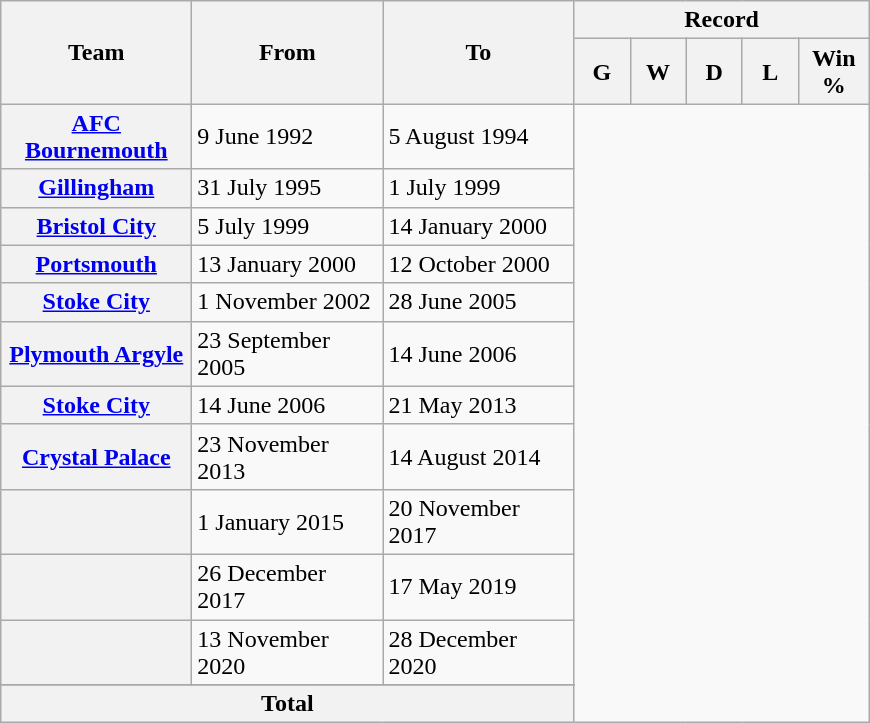<table class="wikitable sortable plainrowheaders" style="text-align: center">
<tr>
<th rowspan=2 width=120>Team</th>
<th rowspan=2 width=120>From</th>
<th rowspan=2 width=120>To</th>
<th colspan=5>Record</th>
</tr>
<tr>
<th width=30>G</th>
<th width=30>W</th>
<th width=30>D</th>
<th width=30>L</th>
<th width=40>Win %</th>
</tr>
<tr>
<th scope="row"><a href='#'>AFC Bournemouth</a></th>
<td align=left>9 June 1992</td>
<td align=left>5 August 1994<br></td>
</tr>
<tr>
<th scope="row"><a href='#'>Gillingham</a></th>
<td align=left>31 July 1995</td>
<td align=left>1 July 1999<br></td>
</tr>
<tr>
<th scope="row"><a href='#'>Bristol City</a></th>
<td align=left>5 July 1999</td>
<td align=left>14 January 2000<br></td>
</tr>
<tr>
<th scope="row"><a href='#'>Portsmouth</a></th>
<td align=left>13 January 2000</td>
<td align=left>12 October 2000<br></td>
</tr>
<tr>
<th scope="row"><a href='#'>Stoke City</a></th>
<td align=left>1 November 2002</td>
<td align=left>28 June 2005<br></td>
</tr>
<tr>
<th scope="row"><a href='#'>Plymouth Argyle</a></th>
<td align=left>23 September 2005</td>
<td align=left>14 June 2006<br></td>
</tr>
<tr>
<th scope="row"><a href='#'>Stoke City</a></th>
<td align=left>14 June 2006</td>
<td align=left>21 May 2013<br></td>
</tr>
<tr>
<th scope="row"><a href='#'>Crystal Palace</a></th>
<td align=left>23 November 2013</td>
<td align=left>14 August 2014<br></td>
</tr>
<tr>
<th scope="row"></th>
<td align=left>1 January 2015</td>
<td align=left>20 November 2017<br></td>
</tr>
<tr>
<th scope="row"></th>
<td align=left>26 December 2017</td>
<td align=left>17 May 2019<br></td>
</tr>
<tr>
<th scope="row"></th>
<td align=left>13 November 2020</td>
<td align=left>28 December 2020<br></td>
</tr>
<tr>
</tr>
<tr class="sortbottom">
<th colspan=3>Total<br></th>
</tr>
</table>
